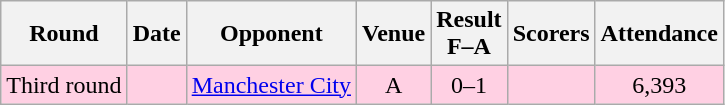<table class="wikitable" style="text-align:center;">
<tr>
<th>Round</th>
<th>Date</th>
<th>Opponent</th>
<th>Venue</th>
<th>Result<br>F–A</th>
<th>Scorers</th>
<th>Attendance</th>
</tr>
<tr bgcolor="#ffd0e3">
<td>Third round</td>
<td></td>
<td><a href='#'>Manchester City</a></td>
<td>A</td>
<td>0–1</td>
<td></td>
<td>6,393</td>
</tr>
</table>
